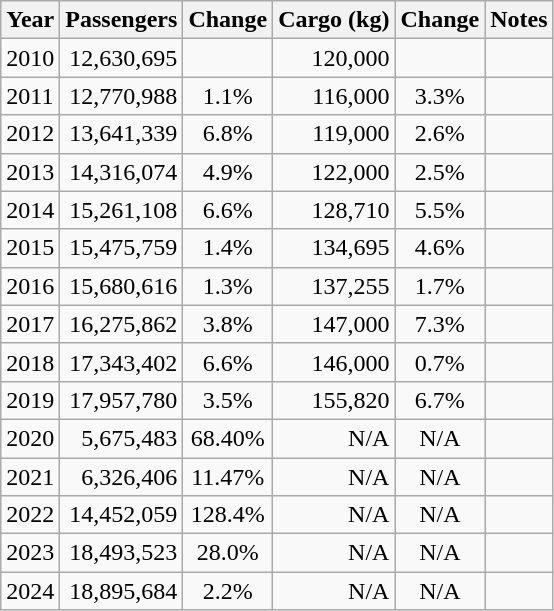<table class="wikitable sortable" style="text-align:right;">
<tr style="text-align:center;">
<th style="vertical-align:middle;">Year</th>
<th style="vertical-align:middle;">Passengers</th>
<th style="vertical-align:middle;">Change</th>
<th style="vertical-align:middle;">Cargo (kg)</th>
<th style="vertical-align:middle;">Change</th>
<th style="vertical-align:middle;">Notes</th>
</tr>
<tr>
<td style="vertical-align:middle; text-align:left;">2010</td>
<td style="vertical-align:middle;">12,630,695</td>
<td style="vertical-align:middle; text-align:center;"></td>
<td style="vertical-align:middle;">120,000</td>
<td style="vertical-align:middle; text-align:center;"></td>
<td></td>
</tr>
<tr>
<td style="vertical-align:middle; text-align:left;">2011</td>
<td style="vertical-align:middle;">12,770,988</td>
<td style="vertical-align:middle; text-align:center;">1.1%</td>
<td style="vertical-align:middle;">116,000</td>
<td style="vertical-align:middle; text-align:center;">3.3%</td>
<td></td>
</tr>
<tr>
<td style="vertical-align:middle; text-align:left;">2012</td>
<td style="vertical-align:middle;">13,641,339</td>
<td style="vertical-align:middle; text-align:center;">6.8%</td>
<td style="vertical-align:middle;">119,000</td>
<td style="vertical-align:middle; text-align:center;">2.6%</td>
<td></td>
</tr>
<tr>
<td style="vertical-align:middle; text-align:left;">2013</td>
<td style="vertical-align:middle;">14,316,074</td>
<td style="vertical-align:middle; text-align:center;">4.9%</td>
<td style="vertical-align:middle;">122,000</td>
<td style="vertical-align:middle; text-align:center;">2.5%</td>
<td></td>
</tr>
<tr>
<td style="vertical-align:middle; text-align:left;">2014</td>
<td style="vertical-align:middle;">15,261,108</td>
<td style="vertical-align:middle; text-align:center;">6.6%</td>
<td style="vertical-align:middle;">128,710</td>
<td style="vertical-align:middle; text-align:center;">5.5%</td>
<td></td>
</tr>
<tr>
<td style="vertical-align:middle; text-align:left;">2015</td>
<td style="vertical-align:middle;">15,475,759</td>
<td style="vertical-align:middle; text-align:center;">1.4%</td>
<td style="vertical-align:middle;">134,695</td>
<td style="vertical-align:middle; text-align:center;">4.6%</td>
<td></td>
</tr>
<tr>
<td style="vertical-align:middle; text-align:left;">2016</td>
<td style="vertical-align:middle;">15,680,616</td>
<td style="vertical-align:middle; text-align:center;">1.3%</td>
<td style="vertical-align:middle;">137,255</td>
<td style="vertical-align:middle; text-align:center;">1.7%</td>
<td></td>
</tr>
<tr>
<td style="vertical-align:middle; text-align:left;">2017</td>
<td style="vertical-align:middle;">16,275,862</td>
<td style="vertical-align:middle; text-align:center;">3.8%</td>
<td style="vertical-align:middle;">147,000</td>
<td style="vertical-align:middle; text-align:center;">7.3%</td>
<td></td>
</tr>
<tr>
<td style="vertical-align:middle; text-align:left;">2018</td>
<td style="vertical-align:middle;">17,343,402</td>
<td style="vertical-align:middle; text-align:center;">6.6%</td>
<td style="vertical-align:middle;">146,000</td>
<td style="vertical-align:middle; text-align:center;">0.7%</td>
<td></td>
</tr>
<tr>
<td style="vertical-align:middle; text-align:left;">2019</td>
<td style="vertical-align:middle;">17,957,780</td>
<td style="vertical-align:middle; text-align:center;">3.5%</td>
<td style="vertical-align:middle;">155,820</td>
<td style="vertical-align:middle; text-align:center;">6.7%</td>
<td></td>
</tr>
<tr>
<td style="vertical-align:middle; text-align:left;">2020</td>
<td style="vertical-align:middle;">5,675,483</td>
<td style="vertical-align:middle; text-align:center;">68.40%</td>
<td style="vertical-align:middle;">N/A</td>
<td style="vertical-align:middle; text-align:center;">N/A</td>
<td></td>
</tr>
<tr>
<td style="vertical-align:middle; text-align:left;">2021</td>
<td style="vertical-align:middle;">6,326,406</td>
<td style="vertical-align:middle; text-align:center;">11.47%</td>
<td style="vertical-align:middle;">N/A</td>
<td style="vertical-align:middle; text-align:center;">N/A</td>
<td></td>
</tr>
<tr>
<td style="vertical-align:middle; text-align:left;">2022</td>
<td style="vertical-align:middle;">14,452,059</td>
<td style="vertical-align:middle; text-align:center;">128.4%</td>
<td style="vertical-align:middle;">N/A</td>
<td style="vertical-align:middle; text-align:center;">N/A</td>
<td></td>
</tr>
<tr>
<td style="vertical-align:middle; text-align:left;">2023</td>
<td style="vertical-align:middle;">18,493,523</td>
<td style="vertical-align:middle; text-align:center;">28.0%</td>
<td style="vertical-align:middle;">N/A</td>
<td style="vertical-align:middle; text-align:center;">N/A</td>
<td></td>
</tr>
<tr>
<td style="vertical-align:middle; text-align:left;">2024</td>
<td style="vertical-align:middle;">18,895,684</td>
<td style="vertical-align:middle; text-align:center;">2.2%</td>
<td style="vertical-align:middle;">N/A</td>
<td style="vertical-align:middle; text-align:center;">N/A</td>
<td></td>
</tr>
</table>
